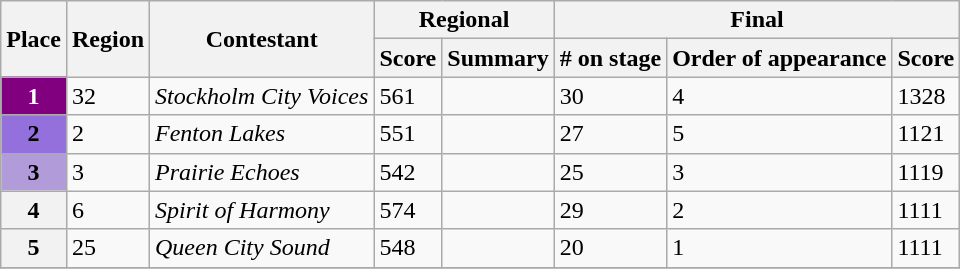<table class="wikitable sortable">
<tr>
<th scope="col" rowspan="2">Place</th>
<th scope="col" rowspan="2">Region</th>
<th scope="col" rowspan="2">Contestant</th>
<th scope="col" colspan="2">Regional</th>
<th colspan="3">Final</th>
</tr>
<tr>
<th scope="col">Score</th>
<th scope="col" class="unsortable">Summary</th>
<th># on stage</th>
<th scope="col">Order of appearance</th>
<th scope="col">Score</th>
</tr>
<tr>
<th scope="row" style="background: #800080; color:#fff;">1</th>
<td>32</td>
<td><em>Stockholm City Voices</em></td>
<td>561</td>
<td></td>
<td>30</td>
<td>4</td>
<td>1328</td>
</tr>
<tr>
<th style="background: #9370DB;">2</th>
<td>2</td>
<td><em>Fenton Lakes</em></td>
<td>551</td>
<td></td>
<td>27</td>
<td>5</td>
<td>1121</td>
</tr>
<tr>
<th style="background: #B19CD9;">3</th>
<td>3</td>
<td><em>Prairie Echoes</em></td>
<td>542</td>
<td></td>
<td>25</td>
<td>3</td>
<td>1119</td>
</tr>
<tr>
<th>4</th>
<td>6</td>
<td><em>Spirit of Harmony</em></td>
<td>574</td>
<td></td>
<td>29</td>
<td>2</td>
<td>1111</td>
</tr>
<tr>
<th>5</th>
<td>25</td>
<td><em>Queen City Sound</em></td>
<td>548</td>
<td></td>
<td>20</td>
<td>1</td>
<td>1111</td>
</tr>
<tr>
</tr>
</table>
